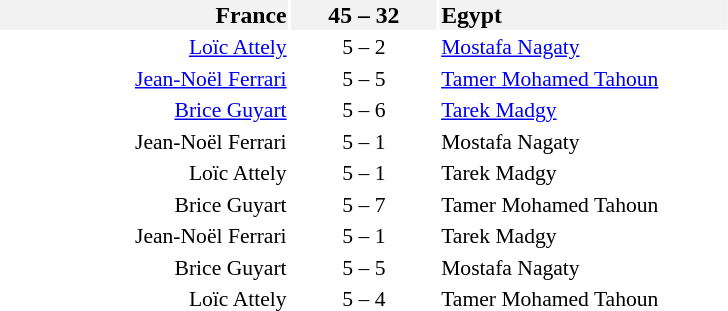<table style="font-size:90%">
<tr style="font-size:110%; background:#f2f2f2">
<td style="width:12em" align=right><strong>France</strong> </td>
<td style="width:6em" align=center><strong>45 – 32</strong></td>
<td style="width:12em"> <strong>Egypt</strong></td>
</tr>
<tr>
<td align=right><a href='#'>Loïc Attely</a></td>
<td align=center>5 – 2</td>
<td><a href='#'>Mostafa Nagaty</a></td>
</tr>
<tr>
<td align=right><a href='#'>Jean-Noël Ferrari</a></td>
<td align=center>5 – 5</td>
<td><a href='#'>Tamer Mohamed Tahoun</a></td>
</tr>
<tr>
<td align=right><a href='#'>Brice Guyart</a></td>
<td align=center>5 – 6</td>
<td><a href='#'>Tarek Madgy</a></td>
</tr>
<tr>
<td align=right>Jean-Noël Ferrari</td>
<td align=center>5 – 1</td>
<td>Mostafa Nagaty</td>
</tr>
<tr>
<td align=right>Loïc Attely</td>
<td align=center>5 – 1</td>
<td>Tarek Madgy</td>
</tr>
<tr>
<td align=right>Brice Guyart</td>
<td align=center>5 – 7</td>
<td>Tamer Mohamed Tahoun</td>
</tr>
<tr>
<td align=right>Jean-Noël Ferrari</td>
<td align=center>5 – 1</td>
<td>Tarek Madgy</td>
</tr>
<tr>
<td align=right>Brice Guyart</td>
<td align=center>5 – 5</td>
<td>Mostafa Nagaty</td>
</tr>
<tr>
<td align=right>Loïc Attely</td>
<td align=center>5 – 4</td>
<td>Tamer Mohamed Tahoun</td>
</tr>
</table>
